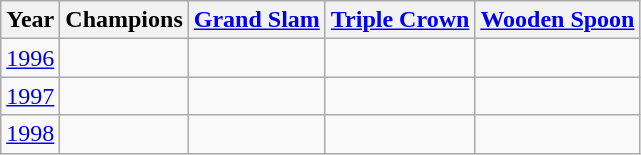<table class="wikitable" style="text-align:center">
<tr>
<th>Year</th>
<th>Champions</th>
<th><a href='#'>Grand Slam</a></th>
<th><a href='#'>Triple Crown</a></th>
<th><a href='#'>Wooden Spoon</a></th>
</tr>
<tr>
<td><a href='#'>1996</a></td>
<td></td>
<td></td>
<td></td>
<td></td>
</tr>
<tr>
<td><a href='#'>1997</a></td>
<td></td>
<td></td>
<td></td>
<td></td>
</tr>
<tr>
<td><a href='#'>1998</a></td>
<td></td>
<td></td>
<td></td>
<td></td>
</tr>
</table>
